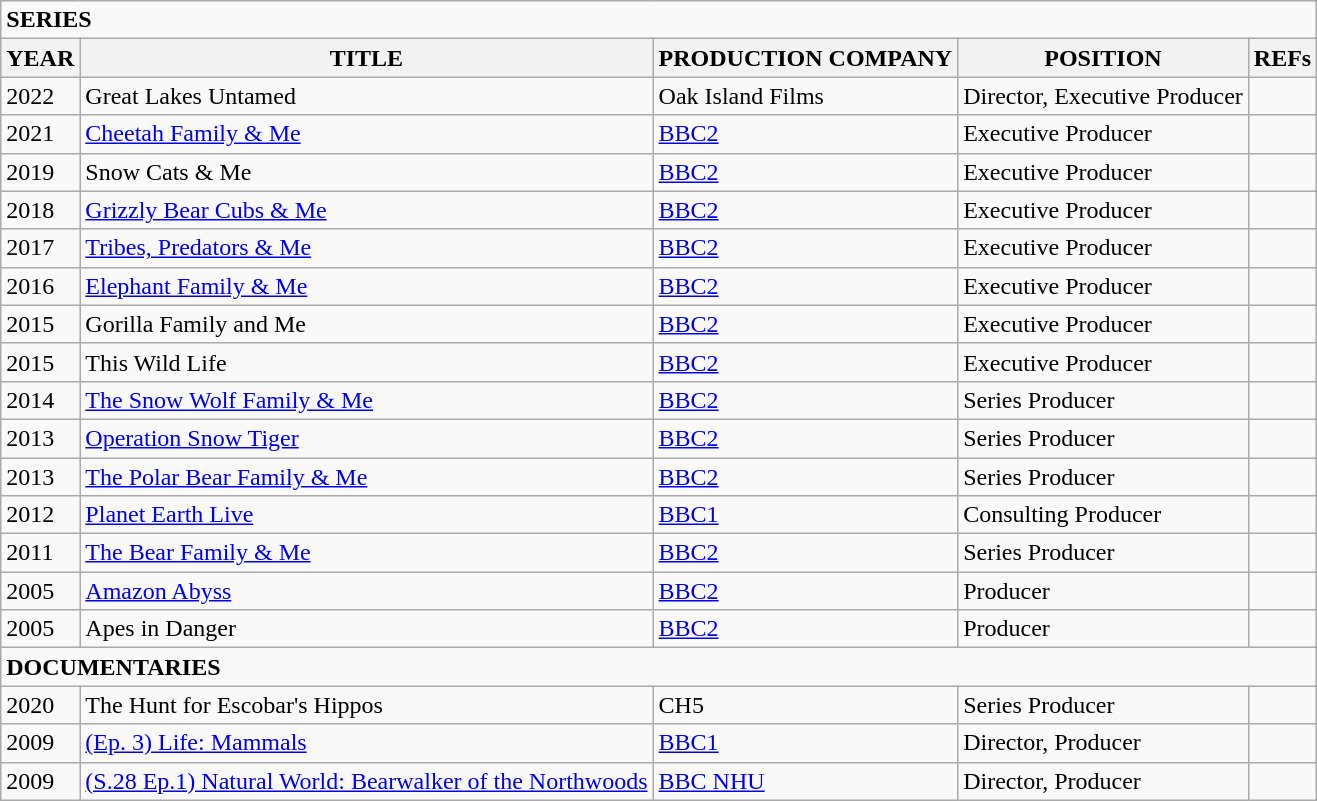<table class="wikitable">
<tr>
<td colspan="5"><strong>SERIES</strong></td>
</tr>
<tr>
<th>YEAR</th>
<th>TITLE</th>
<th>PRODUCTION COMPANY</th>
<th>POSITION</th>
<th>REFs</th>
</tr>
<tr>
<td>2022</td>
<td>Great Lakes Untamed</td>
<td>Oak Island Films</td>
<td>Director, Executive Producer</td>
<td></td>
</tr>
<tr>
<td>2021</td>
<td><a href='#'>Cheetah Family & Me</a></td>
<td><a href='#'>BBC2</a></td>
<td>Executive Producer</td>
<td></td>
</tr>
<tr>
<td>2019</td>
<td>Snow Cats & Me</td>
<td><a href='#'>BBC2</a></td>
<td>Executive Producer</td>
<td></td>
</tr>
<tr>
<td>2018</td>
<td><a href='#'>Grizzly Bear Cubs & Me</a></td>
<td><a href='#'>BBC2</a></td>
<td>Executive Producer</td>
<td></td>
</tr>
<tr>
<td>2017</td>
<td><a href='#'>Tribes, Predators & Me</a></td>
<td><a href='#'>BBC2</a></td>
<td>Executive Producer</td>
<td></td>
</tr>
<tr>
<td>2016</td>
<td><a href='#'>Elephant Family & Me</a></td>
<td><a href='#'>BBC2</a></td>
<td>Executive Producer</td>
<td></td>
</tr>
<tr>
<td>2015</td>
<td>Gorilla Family and Me</td>
<td><a href='#'>BBC2</a></td>
<td>Executive Producer</td>
<td></td>
</tr>
<tr>
<td>2015</td>
<td>This Wild Life</td>
<td><a href='#'>BBC2</a></td>
<td>Executive Producer</td>
<td></td>
</tr>
<tr>
<td>2014</td>
<td><a href='#'>The Snow Wolf Family & Me</a></td>
<td><a href='#'>BBC2</a></td>
<td>Series Producer</td>
<td></td>
</tr>
<tr>
<td>2013</td>
<td><a href='#'>Operation Snow Tiger</a></td>
<td><a href='#'>BBC2</a></td>
<td>Series Producer</td>
<td></td>
</tr>
<tr>
<td>2013</td>
<td><a href='#'>The Polar Bear Family & Me</a></td>
<td><a href='#'>BBC2</a></td>
<td>Series Producer</td>
<td></td>
</tr>
<tr>
<td>2012</td>
<td><a href='#'>Planet Earth Live</a></td>
<td><a href='#'>BBC1</a></td>
<td>Consulting Producer</td>
<td></td>
</tr>
<tr>
<td>2011</td>
<td><a href='#'>The Bear Family & Me</a></td>
<td><a href='#'>BBC2</a></td>
<td>Series Producer</td>
<td></td>
</tr>
<tr>
<td>2005</td>
<td><a href='#'>Amazon Abyss</a></td>
<td><a href='#'>BBC2</a></td>
<td>Producer</td>
<td></td>
</tr>
<tr>
<td>2005</td>
<td>Apes in Danger</td>
<td><a href='#'>BBC2</a></td>
<td>Producer</td>
<td></td>
</tr>
<tr>
<td colspan="5"><strong>DOCUMENTARIES</strong></td>
</tr>
<tr>
<td>2020</td>
<td>The Hunt for Escobar's Hippos</td>
<td>CH5</td>
<td>Series Producer</td>
<td></td>
</tr>
<tr>
<td>2009</td>
<td><a href='#'>(Ep. 3) Life: Mammals</a></td>
<td><a href='#'>BBC1</a></td>
<td>Director, Producer</td>
<td></td>
</tr>
<tr>
<td>2009</td>
<td><a href='#'>(S.28 Ep.1) Natural World: Bearwalker of the Northwoods</a></td>
<td><a href='#'>BBC NHU</a></td>
<td>Director, Producer</td>
<td></td>
</tr>
</table>
